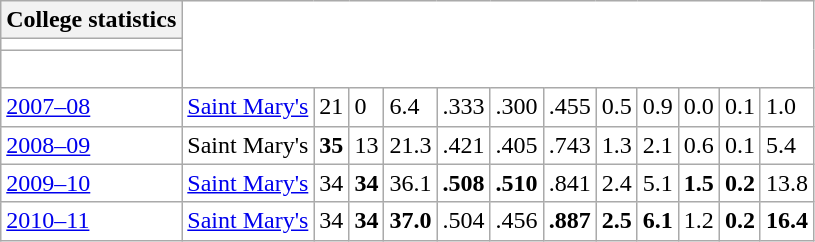<table class="wikitable collapsible" style="background:transparent">
<tr>
<th>College statistics</th>
</tr>
<tr>
<td></td>
</tr>
<tr>
<td><br></td>
</tr>
<tr>
<td align="left"><a href='#'>2007–08</a></td>
<td align="left"><a href='#'>Saint Mary's</a></td>
<td>21</td>
<td>0</td>
<td>6.4</td>
<td>.333</td>
<td>.300</td>
<td>.455</td>
<td>0.5</td>
<td>0.9</td>
<td>0.0</td>
<td>0.1</td>
<td>1.0</td>
</tr>
<tr>
<td align="left"><a href='#'>2008–09</a></td>
<td align="left">Saint Mary's</td>
<td><strong>35</strong></td>
<td>13</td>
<td>21.3</td>
<td>.421</td>
<td>.405</td>
<td>.743</td>
<td>1.3</td>
<td>2.1</td>
<td>0.6</td>
<td>0.1</td>
<td>5.4</td>
</tr>
<tr>
<td align="left"><a href='#'>2009–10</a></td>
<td align="left"><a href='#'>Saint Mary's</a></td>
<td>34</td>
<td><strong>34</strong></td>
<td>36.1</td>
<td><strong>.508</strong></td>
<td><strong>.510</strong></td>
<td>.841</td>
<td>2.4</td>
<td>5.1</td>
<td><strong>1.5</strong></td>
<td><strong>0.2</strong></td>
<td>13.8</td>
</tr>
<tr>
<td align="left"><a href='#'>2010–11</a></td>
<td align="left"><a href='#'>Saint Mary's</a></td>
<td>34</td>
<td><strong>34</strong></td>
<td><strong>37.0</strong></td>
<td>.504</td>
<td>.456</td>
<td><strong>.887</strong></td>
<td><strong>2.5</strong></td>
<td><strong>6.1</strong></td>
<td>1.2</td>
<td><strong>0.2</strong></td>
<td><strong>16.4</strong><br></td>
</tr>
</table>
